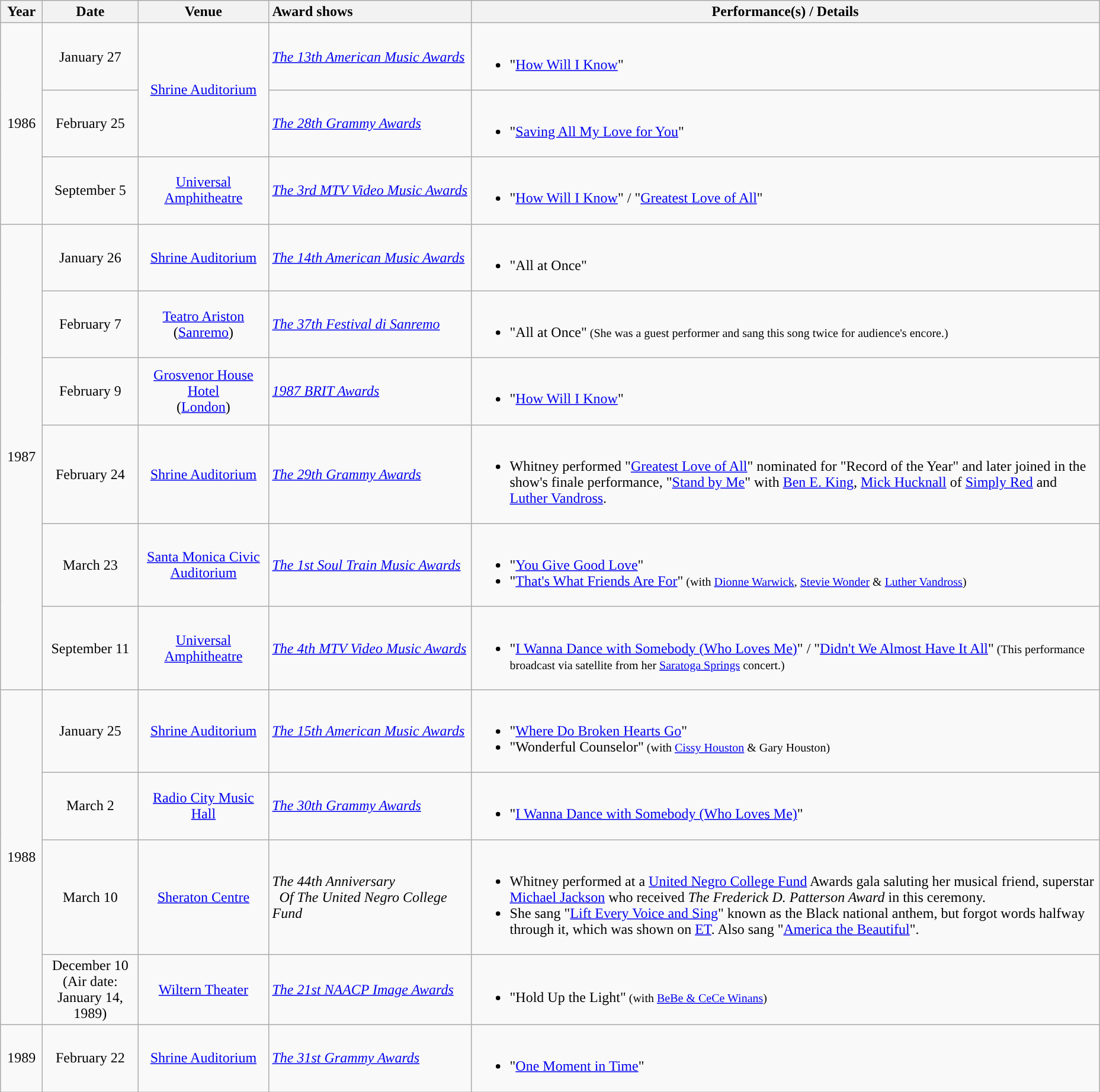<table class="wikitable">
<tr>
<th style="text-align:center; width:40px;">Year</th>
<th style="text-align:center; width:100px;">Date</th>
<th style="text-align:center; width:140px;">Venue</th>
<th style="text-align:left; width:220px;">Award shows</th>
<th style="text-align:center; width:700px;">Performance(s) / Details</th>
</tr>
<tr>
<td style="text-align:center;" rowspan="3">1986</td>
<td style="text-align:center;">January 27</td>
<td style="text-align:center;" rowspan="2"><a href='#'>Shrine Auditorium</a></td>
<td align="left"><em><a href='#'>The 13th American Music Awards</a></em></td>
<td align="left"><br><ul><li>"<a href='#'>How Will I Know</a>"</li></ul></td>
</tr>
<tr>
<td style="text-align:center;">February 25</td>
<td align="left"><em><a href='#'>The 28th Grammy Awards</a></em></td>
<td align="left"><br><ul><li>"<a href='#'>Saving All My Love for You</a>"</li></ul></td>
</tr>
<tr>
<td style="text-align:center;">September 5</td>
<td style="text-align:center;"><a href='#'>Universal Amphitheatre</a></td>
<td align="left"><em><a href='#'>The 3rd MTV Video Music Awards</a></em></td>
<td align="left"><br><ul><li>"<a href='#'>How Will I Know</a>" / "<a href='#'>Greatest Love of All</a>"</li></ul></td>
</tr>
<tr>
<td style="text-align:center;" rowspan="6">1987</td>
<td style="text-align:center;">January 26</td>
<td style="text-align:center;"><a href='#'>Shrine Auditorium</a></td>
<td align="left"><em><a href='#'>The 14th American Music Awards</a></em></td>
<td align="left"><br><ul><li>"All at Once"</li></ul></td>
</tr>
<tr>
<td style="text-align:center;">February 7</td>
<td style="text-align:center;"><a href='#'>Teatro Ariston</a><br>(<a href='#'>Sanremo</a>)</td>
<td align="left"><em><a href='#'>The 37th Festival di Sanremo</a></em></td>
<td align="left"><br><ul><li>"All at Once"<small> (She was a guest performer and sang this song twice for audience's encore.)</small></li></ul></td>
</tr>
<tr>
<td style="text-align:center;">February 9</td>
<td style="text-align:center;"><a href='#'>Grosvenor House Hotel</a><br>(<a href='#'>London</a>)</td>
<td align="left"><em><a href='#'>1987 BRIT Awards</a></em></td>
<td align="left"><br><ul><li>"<a href='#'>How Will I Know</a>"</li></ul></td>
</tr>
<tr>
<td style="text-align:center;">February 24</td>
<td style="text-align:center;"><a href='#'>Shrine Auditorium</a></td>
<td align="left"><em><a href='#'>The 29th Grammy Awards</a></em></td>
<td align="left"><br><ul><li>Whitney performed "<a href='#'>Greatest Love of All</a>" nominated for "Record of the Year" and later joined in the show's finale performance, "<a href='#'>Stand by Me</a>" with <a href='#'>Ben E. King</a>, <a href='#'>Mick Hucknall</a> of <a href='#'>Simply Red</a> and <a href='#'>Luther Vandross</a>.</li></ul></td>
</tr>
<tr>
<td style="text-align:center;">March 23</td>
<td style="text-align:center;"><a href='#'>Santa Monica Civic Auditorium</a></td>
<td align="left"><em><a href='#'>The 1st Soul Train Music Awards</a></em></td>
<td align="left"><br><ul><li>"<a href='#'>You Give Good Love</a>"</li><li>"<a href='#'>That's What Friends Are For</a>"<small> (with <a href='#'>Dionne Warwick</a>, <a href='#'>Stevie Wonder</a> & <a href='#'>Luther Vandross</a>)</small></li></ul></td>
</tr>
<tr>
<td style="text-align:center;">September 11</td>
<td style="text-align:center;"><a href='#'>Universal Amphitheatre</a></td>
<td align="left"><em><a href='#'>The 4th MTV Video Music Awards</a></em></td>
<td align="left"><br><ul><li>"<a href='#'>I Wanna Dance with Somebody (Who Loves Me)</a>" / "<a href='#'>Didn't We Almost Have It All</a>"<small> (This performance broadcast via satellite from her <a href='#'>Saratoga Springs</a> concert.)</small></li></ul></td>
</tr>
<tr>
<td style="text-align:center;" rowspan="4">1988</td>
<td style="text-align:center;">January 25</td>
<td style="text-align:center;"><a href='#'>Shrine Auditorium</a></td>
<td align="left"><em><a href='#'>The 15th American Music Awards</a></em></td>
<td align="left"><br><ul><li>"<a href='#'>Where Do Broken Hearts Go</a>"</li><li>"Wonderful Counselor"<small> (with <a href='#'>Cissy Houston</a> & Gary Houston)</small></li></ul></td>
</tr>
<tr>
<td style="text-align:center;">March 2</td>
<td style="text-align:center;"><a href='#'>Radio City Music Hall</a></td>
<td align="left"><em><a href='#'>The 30th Grammy Awards</a></em></td>
<td align="left"><br><ul><li>"<a href='#'>I Wanna Dance with Somebody (Who Loves Me)</a>"</li></ul></td>
</tr>
<tr>
<td style="text-align:center;">March 10</td>
<td style="text-align:center;"><a href='#'>Sheraton Centre</a></td>
<td align="left"><em>The 44th Anniversary<br>  Of The United Negro College Fund</em></td>
<td align="left"><br><ul><li>Whitney performed at a <a href='#'>United Negro College Fund</a> Awards gala saluting her musical friend, superstar <a href='#'>Michael Jackson</a> who received <em>The Frederick D. Patterson Award</em> in this ceremony.</li><li>She sang "<a href='#'>Lift Every Voice and Sing</a>" known as the Black national anthem, but forgot words halfway through it, which was shown on <a href='#'>ET</a>. Also sang "<a href='#'>America the Beautiful</a>".</li></ul></td>
</tr>
<tr>
<td style="text-align:center;">December 10<br>(Air date: January 14, 1989)</td>
<td style="text-align:center;"><a href='#'>Wiltern Theater</a></td>
<td align="left"><em><a href='#'>The 21st NAACP Image Awards</a></em></td>
<td align="left"><br><ul><li>"Hold Up the Light"<small> (with <a href='#'>BeBe & CeCe Winans</a>)</small></li></ul></td>
</tr>
<tr>
<td style="text-align:center;">1989</td>
<td style="text-align:center;">February 22</td>
<td style="text-align:center;"><a href='#'>Shrine Auditorium</a></td>
<td align="left"><em><a href='#'>The 31st Grammy Awards</a></em></td>
<td align="left"><br><ul><li>"<a href='#'>One Moment in Time</a>"</li></ul></td>
</tr>
</table>
